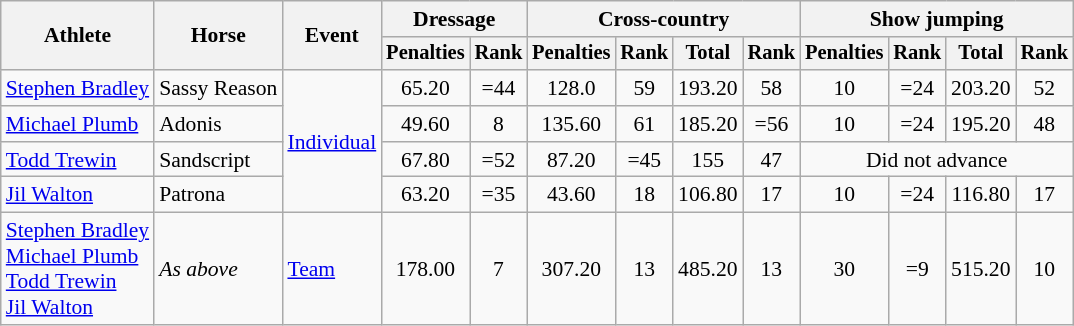<table class=wikitable style=font-size:90%;text-align:center>
<tr>
<th rowspan=2>Athlete</th>
<th rowspan=2>Horse</th>
<th rowspan=2>Event</th>
<th colspan=2>Dressage</th>
<th colspan=4>Cross-country</th>
<th colspan=4>Show jumping</th>
</tr>
<tr style=font-size:95%>
<th>Penalties</th>
<th>Rank</th>
<th>Penalties</th>
<th>Rank</th>
<th>Total</th>
<th>Rank</th>
<th>Penalties</th>
<th>Rank</th>
<th>Total</th>
<th>Rank</th>
</tr>
<tr>
<td align=left><a href='#'>Stephen Bradley</a></td>
<td align=left>Sassy Reason</td>
<td align=left rowspan=4><a href='#'>Individual</a></td>
<td>65.20</td>
<td>=44</td>
<td>128.0</td>
<td>59</td>
<td>193.20</td>
<td>58</td>
<td>10</td>
<td>=24</td>
<td>203.20</td>
<td>52</td>
</tr>
<tr>
<td align=left><a href='#'>Michael Plumb</a></td>
<td align=left>Adonis</td>
<td>49.60</td>
<td>8</td>
<td>135.60</td>
<td>61</td>
<td>185.20</td>
<td>=56</td>
<td>10</td>
<td>=24</td>
<td>195.20</td>
<td>48</td>
</tr>
<tr>
<td align=left><a href='#'>Todd Trewin</a></td>
<td align=left>Sandscript</td>
<td>67.80</td>
<td>=52</td>
<td>87.20</td>
<td>=45</td>
<td>155</td>
<td>47</td>
<td colspan=4>Did not advance</td>
</tr>
<tr>
<td align=left><a href='#'>Jil Walton</a></td>
<td align=left>Patrona</td>
<td>63.20</td>
<td>=35</td>
<td>43.60</td>
<td>18</td>
<td>106.80</td>
<td>17</td>
<td>10</td>
<td>=24</td>
<td>116.80</td>
<td>17</td>
</tr>
<tr>
<td align=left><a href='#'>Stephen Bradley</a><br><a href='#'>Michael Plumb</a><br><a href='#'>Todd Trewin</a><br><a href='#'>Jil Walton</a></td>
<td align=left><em>As above</em></td>
<td align=left><a href='#'>Team</a></td>
<td>178.00</td>
<td>7</td>
<td>307.20</td>
<td>13</td>
<td>485.20</td>
<td>13</td>
<td>30</td>
<td>=9</td>
<td>515.20</td>
<td>10</td>
</tr>
</table>
